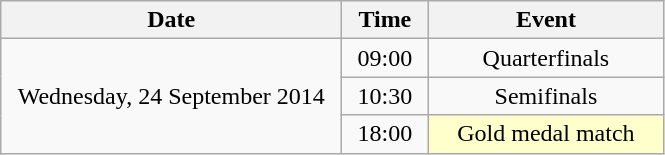<table class = "wikitable" style="text-align:center;">
<tr>
<th width=220>Date</th>
<th width=50>Time</th>
<th width=150>Event</th>
</tr>
<tr>
<td rowspan=3>Wednesday, 24 September 2014</td>
<td>09:00</td>
<td>Quarterfinals</td>
</tr>
<tr>
<td>10:30</td>
<td>Semifinals</td>
</tr>
<tr>
<td>18:00</td>
<td bgcolor=ffffcc>Gold medal match</td>
</tr>
</table>
